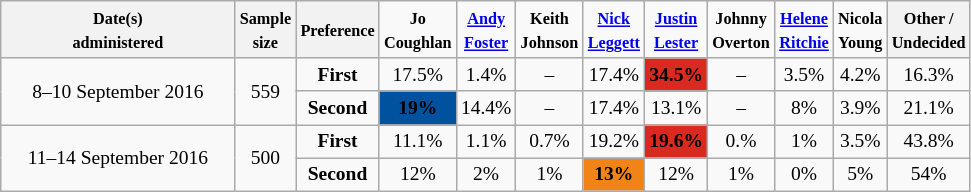<table class="wikitable" style="text-align:center;font-size:small;">
<tr>
<th style="width:150px;"><small>Date(s)<br> administered</small></th>
<th><small>Sample<br>size</small></th>
<th><small>Preference</small></th>
<td><small><strong>Jo<br> Coughlan</strong></small></td>
<td><small><strong><a href='#'>Andy<br> Foster</a></strong></small></td>
<td><small><strong>Keith<br> Johnson</strong></small></td>
<td><small><strong><a href='#'>Nick<br> Leggett</a></strong></small></td>
<td><small><strong><a href='#'>Justin<br> Lester</a></strong></small></td>
<td><small><strong>Johnny<br> Overton</strong></small></td>
<td><small><strong><a href='#'>Helene<br> Ritchie</a></strong></small></td>
<td><small><strong>Nicola<br> Young</strong></small></td>
<th><small>Other /<br>Undecided</small></th>
</tr>
<tr>
<td rowspan="2" style="text-align:center;">8–10 September 2016</td>
<td rowspan="2" style="text-align:center;">559</td>
<td style="text-align:center;"><strong>First</strong></td>
<td align=center>17.5%</td>
<td align=center>1.4%</td>
<td align=center>–</td>
<td align=center>17.4%</td>
<td style="background:#D82A20" align=center><strong>34.5%</strong></td>
<td align=center>–</td>
<td align=center>3.5%</td>
<td align=center>4.2%</td>
<td align=center>16.3%</td>
</tr>
<tr>
<td style="text-align:center;"><strong>Second</strong></td>
<td style="background:#00529F" align=center><strong>19%</strong></td>
<td align=center>14.4%</td>
<td align=center>–</td>
<td align=center>17.4%</td>
<td align=center>13.1%</td>
<td align=center>–</td>
<td align=center>8%</td>
<td align=center>3.9%</td>
<td align=center>21.1%</td>
</tr>
<tr>
<td rowspan="2" style="text-align:center;">11–14 September 2016</td>
<td rowspan="2" style="text-align:center;">500</td>
<td style="text-align:center;"><strong>First</strong></td>
<td align=center>11.1%</td>
<td align=center>1.1%</td>
<td align=center>0.7%</td>
<td align=center>19.2%</td>
<td style="background:#D82A20" align=center><strong>19.6%</strong></td>
<td align=center>0.%</td>
<td align=center>1%</td>
<td align=center>3.5%</td>
<td align=center>43.8%</td>
</tr>
<tr>
<td style="text-align:center;"><strong>Second</strong></td>
<td align=center>12%</td>
<td align=center>2%</td>
<td align=center>1%</td>
<td style="background:#F28317" align=center><strong>13%</strong></td>
<td align=center>12%</td>
<td align=center>1%</td>
<td align=center>0%</td>
<td align=center>5%</td>
<td align=center>54%</td>
</tr>
</table>
